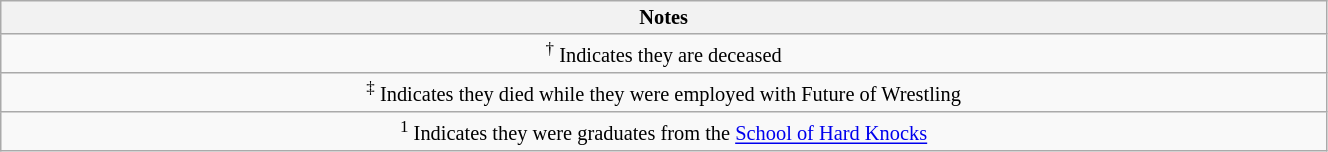<table class="wikitable" width="70%" style="font-size:85%; text-align:center;">
<tr>
<th colspan="2">Notes</th>
</tr>
<tr>
<td colspan="2"><sup>†</sup> Indicates they are deceased</td>
</tr>
<tr>
<td colspan="2"><sup>‡</sup> Indicates they died while they were employed with Future of Wrestling</td>
</tr>
<tr>
<td colspan="2"><sup>1</sup> Indicates they were graduates from the <a href='#'>School of Hard Knocks</a></td>
</tr>
</table>
